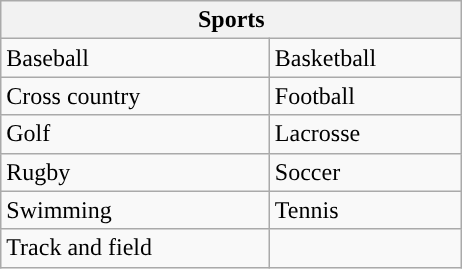<table class="wikitable"; style=" ">
<tr>
<th colspan=2 width=300px>Sports</th>
</tr>
<tr>
<td>Baseball</td>
<td>Basketball</td>
</tr>
<tr>
<td>Cross country</td>
<td>Football</td>
</tr>
<tr>
<td>Golf</td>
<td>Lacrosse</td>
</tr>
<tr>
<td>Rugby </td>
<td>Soccer</td>
</tr>
<tr>
<td>Swimming</td>
<td>Tennis</td>
</tr>
<tr>
<td>Track and field</td>
<td></td>
</tr>
</table>
